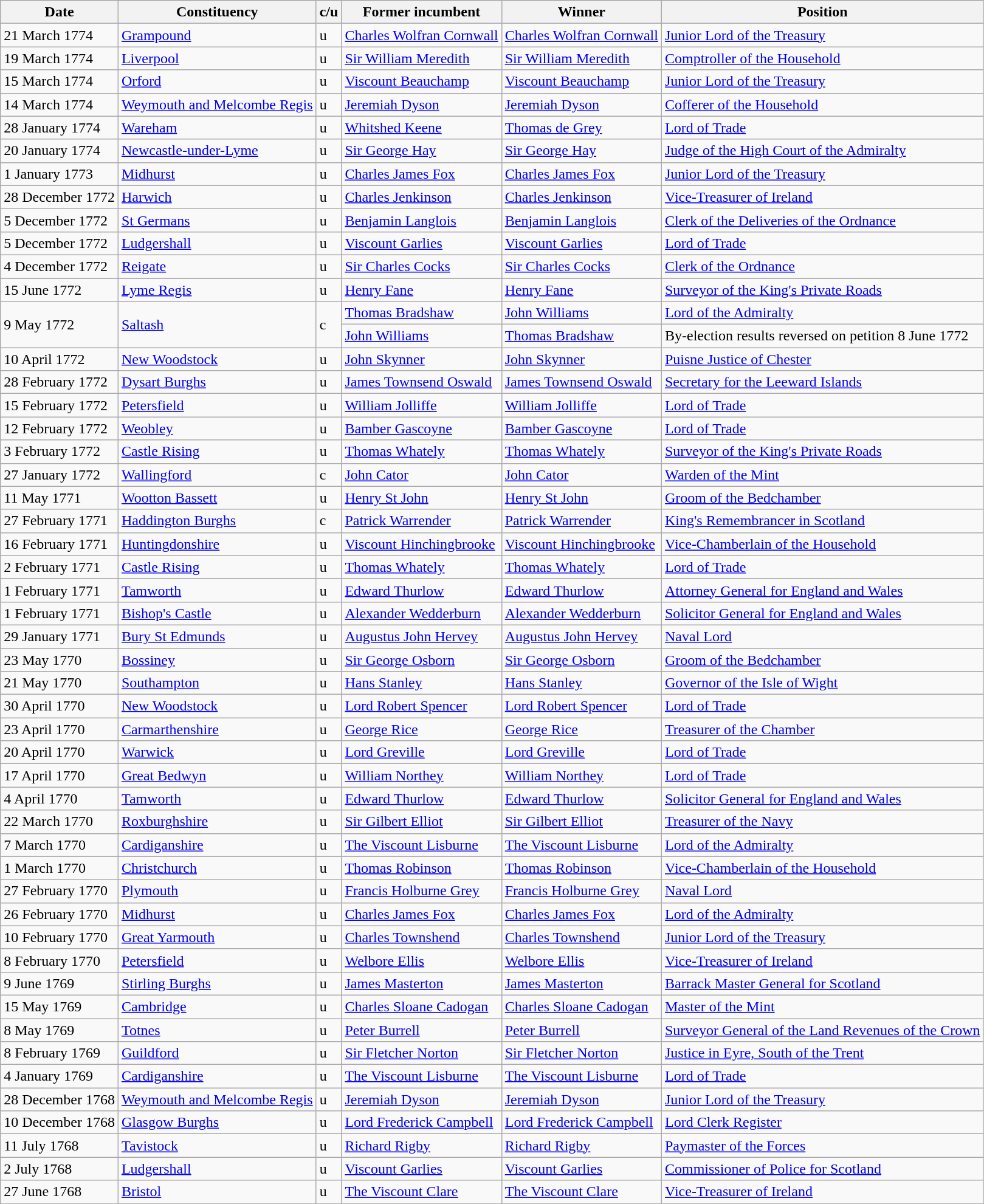<table class="wikitable">
<tr>
<th>Date</th>
<th>Constituency</th>
<th>c/u</th>
<th>Former incumbent</th>
<th>Winner</th>
<th>Position</th>
</tr>
<tr>
<td>21 March 1774</td>
<td><a href='#'>Grampound</a></td>
<td>u</td>
<td><a href='#'>Charles Wolfran Cornwall</a></td>
<td><a href='#'>Charles Wolfran Cornwall</a></td>
<td><a href='#'>Junior Lord of the Treasury</a></td>
</tr>
<tr>
<td>19 March 1774</td>
<td><a href='#'>Liverpool</a></td>
<td>u</td>
<td><a href='#'>Sir William Meredith</a></td>
<td><a href='#'>Sir William Meredith</a></td>
<td><a href='#'>Comptroller of the Household</a></td>
</tr>
<tr>
<td>15 March 1774</td>
<td><a href='#'>Orford</a></td>
<td>u</td>
<td><a href='#'>Viscount Beauchamp</a></td>
<td><a href='#'>Viscount Beauchamp</a></td>
<td><a href='#'>Junior Lord of the Treasury</a></td>
</tr>
<tr>
<td>14 March 1774</td>
<td><a href='#'>Weymouth and Melcombe Regis</a></td>
<td>u</td>
<td><a href='#'>Jeremiah Dyson</a></td>
<td><a href='#'>Jeremiah Dyson</a></td>
<td><a href='#'>Cofferer of the Household</a></td>
</tr>
<tr>
<td>28 January 1774</td>
<td><a href='#'>Wareham</a></td>
<td>u</td>
<td><a href='#'>Whitshed Keene</a></td>
<td><a href='#'>Thomas de Grey</a></td>
<td><a href='#'>Lord of Trade</a></td>
</tr>
<tr>
<td>20 January 1774</td>
<td><a href='#'>Newcastle-under-Lyme</a></td>
<td>u</td>
<td><a href='#'>Sir George Hay</a></td>
<td><a href='#'>Sir George Hay</a></td>
<td><a href='#'>Judge of the High Court of the Admiralty</a></td>
</tr>
<tr>
<td>1 January 1773</td>
<td><a href='#'>Midhurst</a></td>
<td>u</td>
<td><a href='#'>Charles James Fox</a></td>
<td><a href='#'>Charles James Fox</a></td>
<td><a href='#'>Junior Lord of the Treasury</a></td>
</tr>
<tr>
<td>28 December 1772</td>
<td><a href='#'>Harwich</a></td>
<td>u</td>
<td><a href='#'>Charles Jenkinson</a></td>
<td><a href='#'>Charles Jenkinson</a></td>
<td><a href='#'>Vice-Treasurer of Ireland</a></td>
</tr>
<tr>
<td>5 December 1772</td>
<td><a href='#'>St Germans</a></td>
<td>u</td>
<td><a href='#'>Benjamin Langlois</a></td>
<td><a href='#'>Benjamin Langlois</a></td>
<td><a href='#'>Clerk of the Deliveries of the Ordnance</a></td>
</tr>
<tr>
<td>5 December 1772</td>
<td><a href='#'>Ludgershall</a></td>
<td>u</td>
<td><a href='#'>Viscount Garlies</a></td>
<td><a href='#'>Viscount Garlies</a></td>
<td><a href='#'>Lord of Trade</a></td>
</tr>
<tr>
<td>4 December 1772</td>
<td><a href='#'>Reigate</a></td>
<td>u</td>
<td><a href='#'>Sir Charles Cocks</a></td>
<td><a href='#'>Sir Charles Cocks</a></td>
<td><a href='#'>Clerk of the Ordnance</a></td>
</tr>
<tr>
<td>15 June 1772</td>
<td><a href='#'>Lyme Regis</a></td>
<td>u</td>
<td><a href='#'>Henry Fane</a></td>
<td><a href='#'>Henry Fane</a></td>
<td><a href='#'>Surveyor of the King's Private Roads</a></td>
</tr>
<tr>
<td rowspan=2>9 May 1772</td>
<td rowspan=2><a href='#'>Saltash</a></td>
<td rowspan=2>c</td>
<td><a href='#'>Thomas Bradshaw</a></td>
<td><a href='#'>John Williams</a></td>
<td><a href='#'>Lord of the Admiralty</a></td>
</tr>
<tr>
<td><a href='#'>John Williams</a></td>
<td><a href='#'>Thomas Bradshaw</a></td>
<td>By-election results reversed on petition 8 June 1772</td>
</tr>
<tr>
<td>10 April 1772</td>
<td><a href='#'>New Woodstock</a></td>
<td>u</td>
<td><a href='#'>John Skynner</a></td>
<td><a href='#'>John Skynner</a></td>
<td><a href='#'>Puisne Justice of Chester</a></td>
</tr>
<tr>
<td>28 February 1772</td>
<td><a href='#'>Dysart Burghs</a></td>
<td>u</td>
<td><a href='#'>James Townsend Oswald</a></td>
<td><a href='#'>James Townsend Oswald</a></td>
<td><a href='#'>Secretary for the Leeward Islands</a></td>
</tr>
<tr>
<td>15 February 1772</td>
<td><a href='#'>Petersfield</a></td>
<td>u</td>
<td><a href='#'>William Jolliffe</a></td>
<td><a href='#'>William Jolliffe</a></td>
<td><a href='#'>Lord of Trade</a></td>
</tr>
<tr>
<td>12 February 1772</td>
<td><a href='#'>Weobley</a></td>
<td>u</td>
<td><a href='#'>Bamber Gascoyne</a></td>
<td><a href='#'>Bamber Gascoyne</a></td>
<td><a href='#'>Lord of Trade</a></td>
</tr>
<tr>
<td>3 February 1772</td>
<td><a href='#'>Castle Rising</a></td>
<td>u</td>
<td><a href='#'>Thomas Whately</a></td>
<td><a href='#'>Thomas Whately</a></td>
<td><a href='#'>Surveyor of the King's Private Roads</a></td>
</tr>
<tr>
<td>27 January 1772</td>
<td><a href='#'>Wallingford</a></td>
<td>c</td>
<td><a href='#'>John Cator</a></td>
<td><a href='#'>John Cator</a></td>
<td><a href='#'>Warden of the Mint</a></td>
</tr>
<tr>
<td>11 May 1771</td>
<td><a href='#'>Wootton Bassett</a></td>
<td>u</td>
<td><a href='#'>Henry St John</a></td>
<td><a href='#'>Henry St John</a></td>
<td><a href='#'>Groom of the Bedchamber</a></td>
</tr>
<tr>
<td>27 February 1771</td>
<td><a href='#'>Haddington Burghs</a></td>
<td>c</td>
<td><a href='#'>Patrick Warrender</a></td>
<td><a href='#'>Patrick Warrender</a></td>
<td><a href='#'>King's Remembrancer in Scotland</a></td>
</tr>
<tr>
<td>16 February 1771</td>
<td><a href='#'>Huntingdonshire</a></td>
<td>u</td>
<td><a href='#'>Viscount Hinchingbrooke</a></td>
<td><a href='#'>Viscount Hinchingbrooke</a></td>
<td><a href='#'>Vice-Chamberlain of the Household</a></td>
</tr>
<tr>
<td>2 February 1771</td>
<td><a href='#'>Castle Rising</a></td>
<td>u</td>
<td><a href='#'>Thomas Whately</a></td>
<td><a href='#'>Thomas Whately</a></td>
<td><a href='#'>Lord of Trade</a></td>
</tr>
<tr>
<td>1 February 1771</td>
<td><a href='#'>Tamworth</a></td>
<td>u</td>
<td><a href='#'>Edward Thurlow</a></td>
<td><a href='#'>Edward Thurlow</a></td>
<td><a href='#'>Attorney General for England and Wales</a></td>
</tr>
<tr>
<td>1 February 1771</td>
<td><a href='#'>Bishop's Castle</a></td>
<td>u</td>
<td><a href='#'>Alexander Wedderburn</a></td>
<td><a href='#'>Alexander Wedderburn</a></td>
<td><a href='#'>Solicitor General for England and Wales</a></td>
</tr>
<tr>
<td>29 January 1771</td>
<td><a href='#'>Bury St Edmunds</a></td>
<td>u</td>
<td><a href='#'>Augustus John Hervey</a></td>
<td><a href='#'>Augustus John Hervey</a></td>
<td><a href='#'>Naval Lord</a></td>
</tr>
<tr>
<td>23 May 1770</td>
<td><a href='#'>Bossiney</a></td>
<td>u</td>
<td><a href='#'>Sir George Osborn</a></td>
<td><a href='#'>Sir George Osborn</a></td>
<td><a href='#'>Groom of the Bedchamber</a></td>
</tr>
<tr>
<td>21 May 1770</td>
<td><a href='#'>Southampton</a></td>
<td>u</td>
<td><a href='#'>Hans Stanley</a></td>
<td><a href='#'>Hans Stanley</a></td>
<td><a href='#'>Governor of the Isle of Wight</a></td>
</tr>
<tr>
<td>30 April 1770</td>
<td><a href='#'>New Woodstock</a></td>
<td>u</td>
<td><a href='#'>Lord Robert Spencer</a></td>
<td><a href='#'>Lord Robert Spencer</a></td>
<td><a href='#'>Lord of Trade</a></td>
</tr>
<tr>
<td>23 April 1770</td>
<td><a href='#'>Carmarthenshire</a></td>
<td>u</td>
<td><a href='#'>George Rice</a></td>
<td><a href='#'>George Rice</a></td>
<td><a href='#'>Treasurer of the Chamber</a></td>
</tr>
<tr>
<td>20 April 1770</td>
<td><a href='#'>Warwick</a></td>
<td>u</td>
<td><a href='#'>Lord Greville</a></td>
<td><a href='#'>Lord Greville</a></td>
<td><a href='#'>Lord of Trade</a></td>
</tr>
<tr>
<td>17 April 1770</td>
<td><a href='#'>Great Bedwyn</a></td>
<td>u</td>
<td><a href='#'>William Northey</a></td>
<td><a href='#'>William Northey</a></td>
<td><a href='#'>Lord of Trade</a></td>
</tr>
<tr>
<td>4 April 1770</td>
<td><a href='#'>Tamworth</a></td>
<td>u</td>
<td><a href='#'>Edward Thurlow</a></td>
<td><a href='#'>Edward Thurlow</a></td>
<td><a href='#'>Solicitor General for England and Wales</a></td>
</tr>
<tr>
<td>22 March 1770</td>
<td><a href='#'>Roxburghshire</a></td>
<td>u</td>
<td><a href='#'>Sir Gilbert Elliot</a></td>
<td><a href='#'>Sir Gilbert Elliot</a></td>
<td><a href='#'>Treasurer of the Navy</a></td>
</tr>
<tr>
<td>7 March 1770</td>
<td><a href='#'>Cardiganshire</a></td>
<td>u</td>
<td><a href='#'>The Viscount Lisburne</a></td>
<td><a href='#'>The Viscount Lisburne</a></td>
<td><a href='#'>Lord of the Admiralty</a></td>
</tr>
<tr>
<td>1 March 1770</td>
<td><a href='#'>Christchurch</a></td>
<td>u</td>
<td><a href='#'>Thomas Robinson</a></td>
<td><a href='#'>Thomas Robinson</a></td>
<td><a href='#'>Vice-Chamberlain of the Household</a></td>
</tr>
<tr>
<td>27 February 1770</td>
<td><a href='#'>Plymouth</a></td>
<td>u</td>
<td><a href='#'>Francis Holburne Grey</a></td>
<td><a href='#'>Francis Holburne Grey</a></td>
<td><a href='#'>Naval Lord</a></td>
</tr>
<tr>
<td>26 February 1770</td>
<td><a href='#'>Midhurst</a></td>
<td>u</td>
<td><a href='#'>Charles James Fox</a></td>
<td><a href='#'>Charles James Fox</a></td>
<td><a href='#'>Lord of the Admiralty</a></td>
</tr>
<tr>
<td>10 February 1770</td>
<td><a href='#'>Great Yarmouth</a></td>
<td>u</td>
<td><a href='#'>Charles Townshend</a></td>
<td><a href='#'>Charles Townshend</a></td>
<td><a href='#'>Junior Lord of the Treasury</a></td>
</tr>
<tr>
<td>8 February 1770</td>
<td><a href='#'>Petersfield</a></td>
<td>u</td>
<td><a href='#'>Welbore Ellis</a></td>
<td><a href='#'>Welbore Ellis</a></td>
<td><a href='#'>Vice-Treasurer of Ireland</a></td>
</tr>
<tr>
<td>9 June 1769</td>
<td><a href='#'>Stirling Burghs</a></td>
<td>u</td>
<td><a href='#'>James Masterton</a></td>
<td><a href='#'>James Masterton</a></td>
<td><a href='#'>Barrack Master General for Scotland</a></td>
</tr>
<tr>
<td>15 May 1769</td>
<td><a href='#'>Cambridge</a></td>
<td>u</td>
<td><a href='#'>Charles Sloane Cadogan</a></td>
<td><a href='#'>Charles Sloane Cadogan</a></td>
<td><a href='#'>Master of the Mint</a></td>
</tr>
<tr>
<td>8 May 1769</td>
<td><a href='#'>Totnes</a></td>
<td>u</td>
<td><a href='#'>Peter Burrell</a></td>
<td><a href='#'>Peter Burrell</a></td>
<td><a href='#'>Surveyor General of the Land Revenues of the Crown</a></td>
</tr>
<tr>
<td>8 February 1769</td>
<td><a href='#'>Guildford</a></td>
<td>u</td>
<td><a href='#'>Sir Fletcher Norton</a></td>
<td><a href='#'>Sir Fletcher Norton</a></td>
<td><a href='#'>Justice in Eyre, South of the Trent</a></td>
</tr>
<tr>
<td>4 January 1769</td>
<td><a href='#'>Cardiganshire</a></td>
<td>u</td>
<td><a href='#'>The Viscount Lisburne</a></td>
<td><a href='#'>The Viscount Lisburne</a></td>
<td><a href='#'>Lord of Trade</a></td>
</tr>
<tr>
<td>28 December 1768</td>
<td><a href='#'>Weymouth and Melcombe Regis</a></td>
<td>u</td>
<td><a href='#'>Jeremiah Dyson</a></td>
<td><a href='#'>Jeremiah Dyson</a></td>
<td><a href='#'>Junior Lord of the Treasury</a></td>
</tr>
<tr>
<td>10 December 1768</td>
<td><a href='#'>Glasgow Burghs</a></td>
<td>u</td>
<td><a href='#'>Lord Frederick Campbell</a></td>
<td><a href='#'>Lord Frederick Campbell</a></td>
<td><a href='#'>Lord Clerk Register</a></td>
</tr>
<tr>
<td>11 July 1768</td>
<td><a href='#'>Tavistock</a></td>
<td>u</td>
<td><a href='#'>Richard Rigby</a></td>
<td><a href='#'>Richard Rigby</a></td>
<td><a href='#'>Paymaster of the Forces</a></td>
</tr>
<tr>
<td>2 July 1768</td>
<td><a href='#'>Ludgershall</a></td>
<td>u</td>
<td><a href='#'>Viscount Garlies</a></td>
<td><a href='#'>Viscount Garlies</a></td>
<td><a href='#'>Commissioner of Police for Scotland</a></td>
</tr>
<tr>
<td>27 June 1768</td>
<td><a href='#'>Bristol</a></td>
<td>u</td>
<td><a href='#'>The Viscount Clare</a></td>
<td><a href='#'>The Viscount Clare</a></td>
<td><a href='#'>Vice-Treasurer of Ireland</a></td>
</tr>
<tr>
</tr>
</table>
